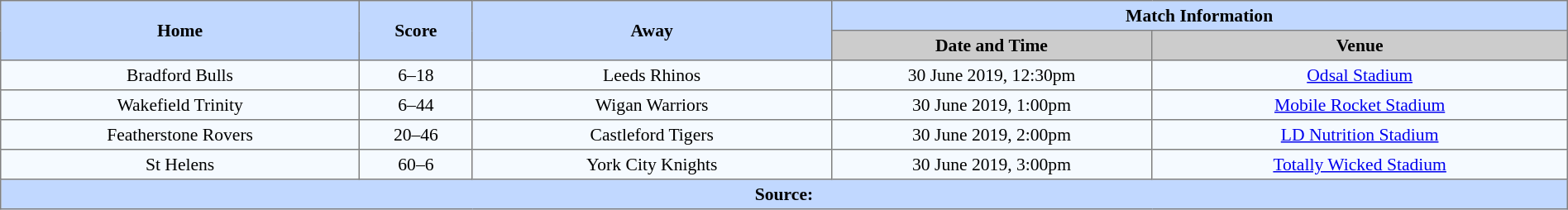<table border=1 style="border-collapse:collapse; font-size:90%; text-align:center;" cellpadding=3 cellspacing=0 width=100%>
<tr bgcolor=#C1D8FF>
<th rowspan=2 width=19%>Home</th>
<th rowspan=2 width=6%>Score</th>
<th rowspan=2 width=19%>Away</th>
<th colspan=2>Match Information</th>
</tr>
<tr bgcolor=#CCCCCC>
<th width=17%>Date and Time</th>
<th width=22%>Venue</th>
</tr>
<tr bgcolor=#F5FAFF>
<td> Bradford Bulls</td>
<td>6–18</td>
<td> Leeds Rhinos</td>
<td>30 June 2019, 12:30pm</td>
<td><a href='#'>Odsal Stadium</a></td>
</tr>
<tr bgcolor=#F5FAFF>
<td> Wakefield Trinity</td>
<td>6–44</td>
<td> Wigan Warriors</td>
<td>30 June 2019, 1:00pm</td>
<td><a href='#'>Mobile Rocket Stadium</a></td>
</tr>
<tr bgcolor=#F5FAFF>
<td> Featherstone Rovers</td>
<td>20–46</td>
<td> Castleford Tigers</td>
<td>30 June 2019, 2:00pm</td>
<td><a href='#'>LD Nutrition Stadium</a></td>
</tr>
<tr bgcolor=#F5FAFF>
<td> St Helens</td>
<td>60–6</td>
<td> York City Knights</td>
<td>30 June 2019, 3:00pm</td>
<td><a href='#'>Totally Wicked Stadium</a></td>
</tr>
<tr style="background:#c1d8ff;">
<th colspan=6>Source:</th>
</tr>
</table>
